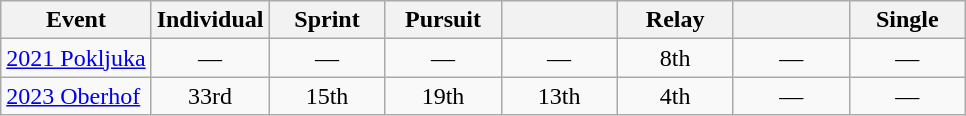<table class="wikitable" style="text-align: center;">
<tr>
<th>Event</th>
<th style="width:70px;">Individual</th>
<th style="width:70px;">Sprint</th>
<th style="width:70px;">Pursuit</th>
<th style="width:70px;"></th>
<th style="width:70px;">Relay</th>
<th style="width:70px;"></th>
<th style="width:70px;">Single </th>
</tr>
<tr>
<td align=left> <a href='#'>2021 Pokljuka</a></td>
<td>—</td>
<td>—</td>
<td>—</td>
<td>—</td>
<td>8th</td>
<td>—</td>
<td>—</td>
</tr>
<tr>
<td align=left> <a href='#'>2023 Oberhof</a></td>
<td>33rd</td>
<td>15th</td>
<td>19th</td>
<td>13th</td>
<td>4th</td>
<td>—</td>
<td>—</td>
</tr>
</table>
